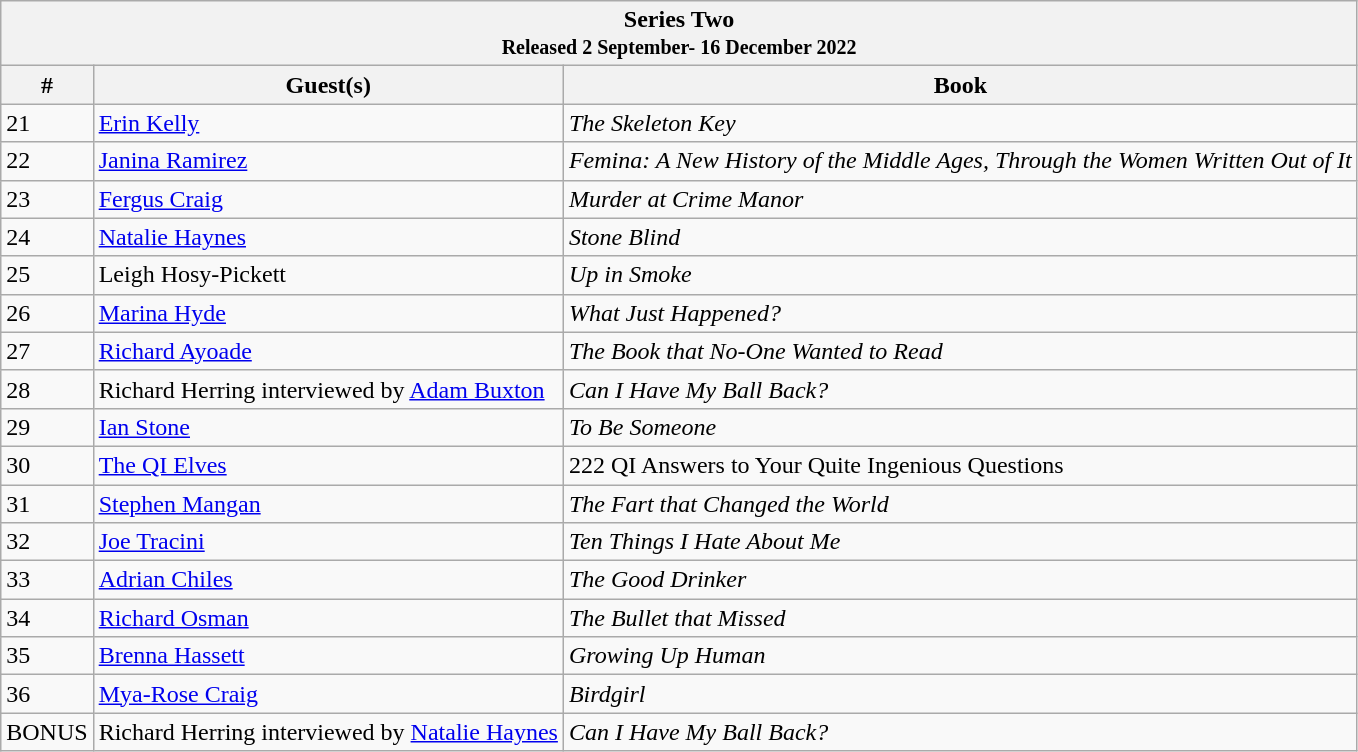<table class="wikitable">
<tr>
<th colspan="3">Series Two<br><small>Released 2 September- 16 December 2022</small></th>
</tr>
<tr>
<th>#</th>
<th>Guest(s)</th>
<th>Book</th>
</tr>
<tr>
<td>21</td>
<td><a href='#'>Erin Kelly</a></td>
<td><em>The Skeleton Key</em></td>
</tr>
<tr>
<td>22</td>
<td><a href='#'>Janina Ramirez</a></td>
<td><em>Femina: A New History of the Middle Ages, Through the Women Written Out of It</em></td>
</tr>
<tr>
<td>23</td>
<td><a href='#'>Fergus Craig</a></td>
<td><em>Murder at Crime Manor</em></td>
</tr>
<tr>
<td>24</td>
<td><a href='#'>Natalie Haynes</a></td>
<td><em>Stone Blind</em></td>
</tr>
<tr>
<td>25</td>
<td>Leigh Hosy-Pickett</td>
<td><em>Up in Smoke</em></td>
</tr>
<tr>
<td>26</td>
<td><a href='#'>Marina Hyde</a></td>
<td><em>What Just Happened?</em></td>
</tr>
<tr>
<td>27</td>
<td><a href='#'>Richard Ayoade</a></td>
<td><em>The Book that No-One Wanted to Read</em></td>
</tr>
<tr>
<td>28</td>
<td>Richard Herring interviewed by <a href='#'>Adam Buxton</a></td>
<td><em>Can I Have My Ball Back?</em></td>
</tr>
<tr>
<td>29</td>
<td><a href='#'>Ian Stone</a></td>
<td><em>To Be Someone</em></td>
</tr>
<tr>
<td>30</td>
<td><a href='#'>The QI Elves</a></td>
<td>222 QI Answers to Your Quite Ingenious Questions</td>
</tr>
<tr>
<td>31</td>
<td><a href='#'>Stephen Mangan</a></td>
<td><em>The Fart that Changed the World</em></td>
</tr>
<tr>
<td>32</td>
<td><a href='#'>Joe Tracini</a></td>
<td><em>Ten Things I Hate About Me</em></td>
</tr>
<tr>
<td>33</td>
<td><a href='#'>Adrian Chiles</a></td>
<td><em>The Good Drinker</em></td>
</tr>
<tr>
<td>34</td>
<td><a href='#'>Richard Osman</a></td>
<td><em>The Bullet that Missed</em></td>
</tr>
<tr>
<td>35</td>
<td><a href='#'>Brenna Hassett</a></td>
<td><em>Growing Up Human</em></td>
</tr>
<tr>
<td>36</td>
<td><a href='#'>Mya-Rose Craig</a></td>
<td><em>Birdgirl</em></td>
</tr>
<tr>
<td>BONUS</td>
<td>Richard Herring interviewed by <a href='#'>Natalie Haynes</a></td>
<td><em>Can I Have My Ball Back?</em></td>
</tr>
</table>
